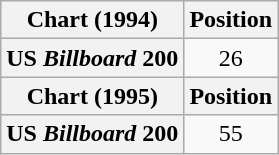<table class="wikitable plainrowheaders" style="text-align:center">
<tr>
<th scope="col">Chart (1994)</th>
<th scope="col">Position</th>
</tr>
<tr>
<th scope="row">US <em>Billboard</em> 200</th>
<td>26</td>
</tr>
<tr>
<th scope="col">Chart (1995)</th>
<th scope="col">Position</th>
</tr>
<tr>
<th scope="row">US <em>Billboard</em> 200</th>
<td>55</td>
</tr>
</table>
